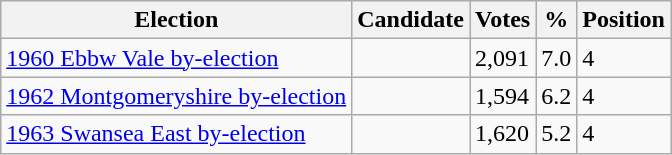<table class="wikitable sortable">
<tr>
<th>Election</th>
<th>Candidate</th>
<th>Votes</th>
<th>%</th>
<th>Position</th>
</tr>
<tr>
<td><a href='#'>1960 Ebbw Vale by-election</a></td>
<td></td>
<td>2,091</td>
<td>7.0</td>
<td>4</td>
</tr>
<tr>
<td><a href='#'>1962 Montgomeryshire by-election</a></td>
<td></td>
<td>1,594</td>
<td>6.2</td>
<td>4</td>
</tr>
<tr>
<td><a href='#'>1963 Swansea East by-election</a></td>
<td></td>
<td>1,620</td>
<td>5.2</td>
<td>4</td>
</tr>
</table>
